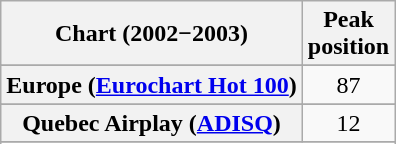<table class="wikitable sortable plainrowheaders">
<tr>
<th>Chart (2002−2003)</th>
<th>Peak<br>position</th>
</tr>
<tr>
</tr>
<tr>
</tr>
<tr>
<th scope="row">Europe (<a href='#'>Eurochart Hot 100</a>)</th>
<td align="center">87</td>
</tr>
<tr>
</tr>
<tr>
</tr>
<tr>
</tr>
<tr>
<th scope="row">Quebec Airplay (<a href='#'>ADISQ</a>)</th>
<td align="center">12</td>
</tr>
<tr>
</tr>
<tr>
</tr>
<tr>
</tr>
<tr>
</tr>
<tr>
</tr>
<tr>
</tr>
<tr>
</tr>
</table>
